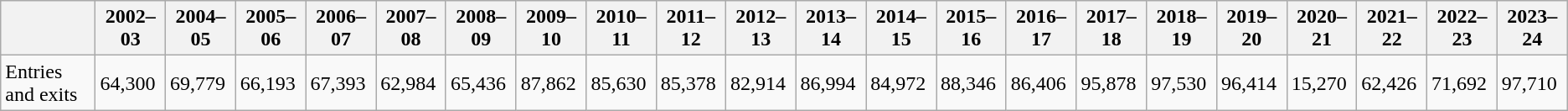<table class="wikitable">
<tr>
<th></th>
<th>2002–03</th>
<th>2004–05</th>
<th>2005–06</th>
<th>2006–07</th>
<th>2007–08</th>
<th>2008–09</th>
<th>2009–10</th>
<th>2010–11</th>
<th>2011–12</th>
<th>2012–13</th>
<th>2013–14</th>
<th>2014–15</th>
<th>2015–16</th>
<th>2016–17</th>
<th>2017–18</th>
<th>2018–19</th>
<th>2019–20</th>
<th>2020–21</th>
<th>2021–22</th>
<th>2022–23</th>
<th>2023–24</th>
</tr>
<tr>
<td>Entries and exits</td>
<td>64,300</td>
<td>69,779</td>
<td>66,193</td>
<td>67,393</td>
<td>62,984</td>
<td>65,436</td>
<td>87,862</td>
<td>85,630</td>
<td>85,378</td>
<td>82,914</td>
<td>86,994</td>
<td>84,972</td>
<td>88,346</td>
<td>86,406</td>
<td>95,878</td>
<td>97,530</td>
<td>96,414</td>
<td>15,270</td>
<td>62,426</td>
<td>71,692</td>
<td>97,710</td>
</tr>
</table>
